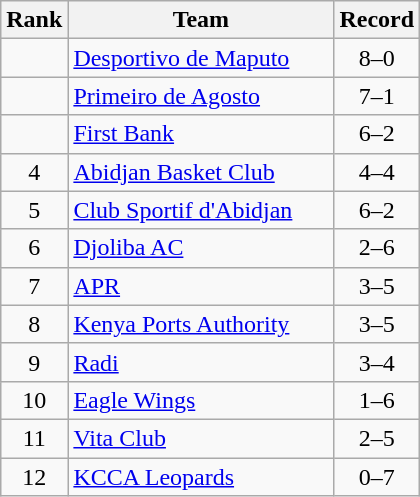<table class=wikitable style="text-align:center;">
<tr>
<th>Rank</th>
<th width=170>Team</th>
<th>Record</th>
</tr>
<tr>
<td></td>
<td align=left> <a href='#'>Desportivo de Maputo</a></td>
<td>8–0</td>
</tr>
<tr>
<td></td>
<td align=left> <a href='#'>Primeiro de Agosto</a></td>
<td>7–1</td>
</tr>
<tr>
<td></td>
<td align=left> <a href='#'>First Bank</a></td>
<td>6–2</td>
</tr>
<tr>
<td>4</td>
<td align=left> <a href='#'>Abidjan Basket Club</a></td>
<td>4–4</td>
</tr>
<tr>
<td>5</td>
<td align=left> <a href='#'>Club Sportif d'Abidjan</a></td>
<td>6–2</td>
</tr>
<tr>
<td>6</td>
<td align=left> <a href='#'>Djoliba AC</a></td>
<td>2–6</td>
</tr>
<tr>
<td>7</td>
<td align=left> <a href='#'>APR</a></td>
<td>3–5</td>
</tr>
<tr>
<td>8</td>
<td align=left> <a href='#'>Kenya Ports Authority</a></td>
<td>3–5</td>
</tr>
<tr>
<td>9</td>
<td align=left> <a href='#'>Radi</a></td>
<td>3–4</td>
</tr>
<tr>
<td>10</td>
<td align=left> <a href='#'>Eagle Wings</a></td>
<td>1–6</td>
</tr>
<tr>
<td>11</td>
<td align=left> <a href='#'>Vita Club</a></td>
<td>2–5</td>
</tr>
<tr>
<td>12</td>
<td align=left> <a href='#'>KCCA Leopards</a></td>
<td>0–7</td>
</tr>
</table>
